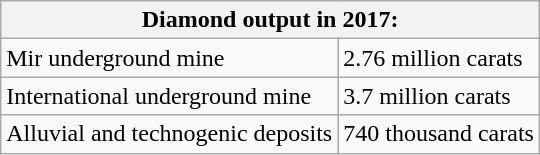<table class="wikitable">
<tr>
<th colspan="2">Diamond output in 2017:</th>
</tr>
<tr>
<td>Mir underground mine</td>
<td>2.76 million carats</td>
</tr>
<tr>
<td>International underground mine</td>
<td>3.7 million carats</td>
</tr>
<tr>
<td>Alluvial and technogenic deposits</td>
<td>740 thousand carats</td>
</tr>
</table>
